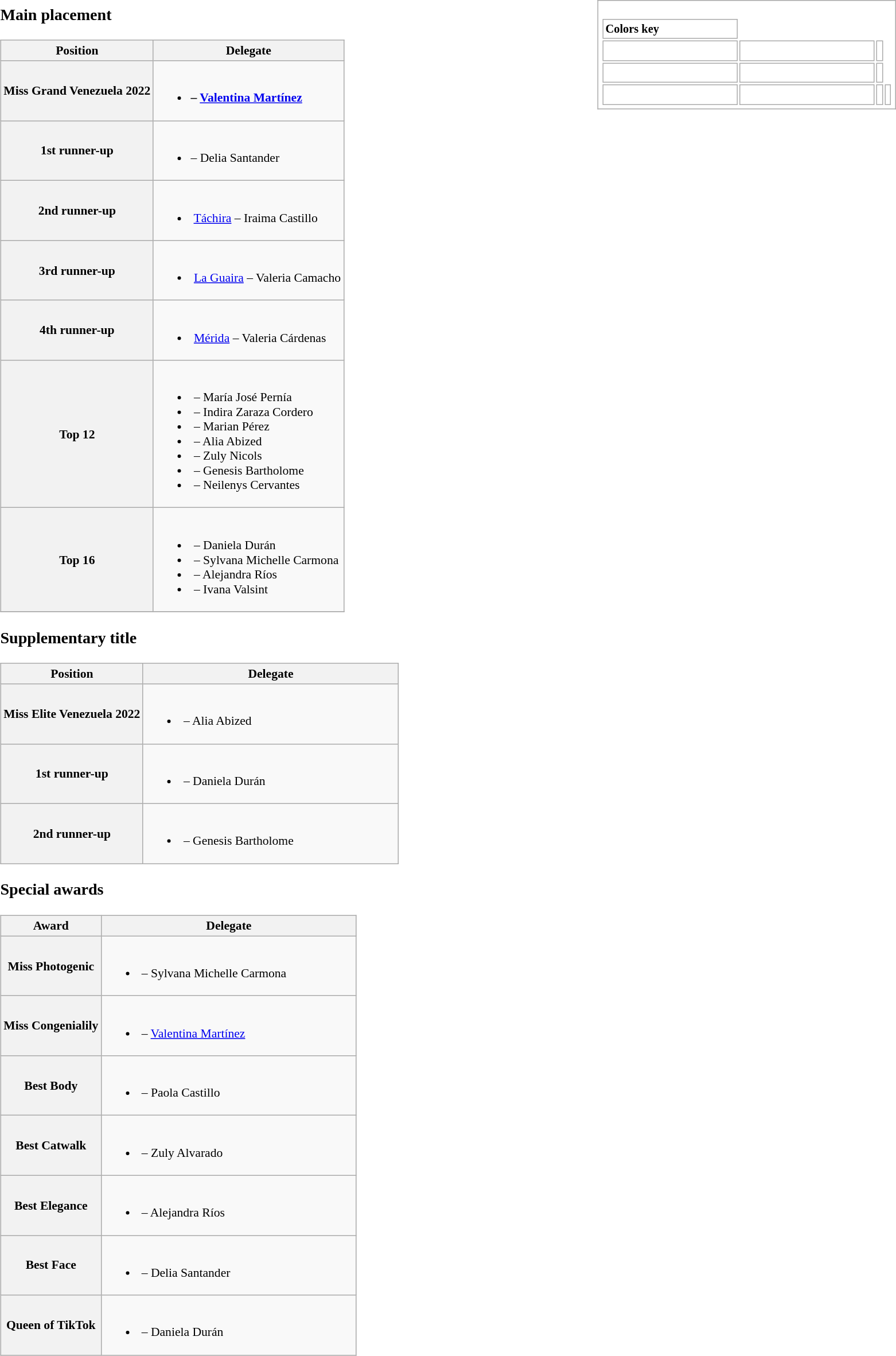<table>
<tr>
<td valign="top" width=55%><br><h3>Main placement</h3><table class="wikitable" style="font-size: 90%";>
<tr>
<th>Position</th>
<th>Delegate</th>
</tr>
<tr>
<th>Miss Grand Venezuela 2022</th>
<td><br><ul><li><strong> – <a href='#'>Valentina Martínez</a></strong></li></ul></td>
</tr>
<tr>
<th><strong>1st runner-up</strong></th>
<td><br><ul><li> – Delia Santander</li></ul></td>
</tr>
<tr>
<th><strong>2nd runner-up</strong></th>
<td><br><ul><li> <a href='#'>Táchira</a> – Iraima Castillo</li></ul></td>
</tr>
<tr>
<th><strong>3rd runner-up</strong></th>
<td><br><ul><li> <a href='#'>La Guaira</a> – Valeria Camacho</li></ul></td>
</tr>
<tr>
<th><strong>4th runner-up</strong></th>
<td><br><ul><li> <a href='#'>Mérida</a> – Valeria Cárdenas</li></ul></td>
</tr>
<tr>
<th><strong>Top 12</strong></th>
<td><br><ul><li> – María José Pernía</li><li> – Indira Zaraza Cordero</li><li> – Marian Pérez</li><li> – Alia Abized</li><li> – Zuly Nicols</li><li> – Genesis Bartholome</li><li> – Neilenys Cervantes</li></ul></td>
</tr>
<tr>
<th>Top 16</th>
<td><br><ul><li> – Daniela Durán</li><li> – Sylvana Michelle Carmona</li><li> – Alejandra Ríos</li><li> – Ivana Valsint</li></ul></td>
</tr>
<tr>
</tr>
</table>
<h3>Supplementary title</h3><table class="wikitable" style="font-size: 90%";>
<tr>
<th>Position</th>
<th width=290>Delegate</th>
</tr>
<tr>
<th>Miss Elite Venezuela 2022</th>
<td><br><ul><li> – Alia Abized</li></ul></td>
</tr>
<tr>
<th>1st runner-up</th>
<td><br><ul><li> – Daniela Durán</li></ul></td>
</tr>
<tr>
<th>2nd runner-up</th>
<td><br><ul><li> – Genesis Bartholome</li></ul></td>
</tr>
</table>
<h3>Special awards</h3><table class="wikitable" style="font-size: 90%";>
<tr>
<th>Award</th>
<th width=290>Delegate</th>
</tr>
<tr>
<th><div>Miss Photogenic</div></th>
<td><br><ul><li> – Sylvana Michelle Carmona</li></ul></td>
</tr>
<tr>
<th><div>Miss Congenialily</div></th>
<td><br><ul><li> – <a href='#'>Valentina Martínez</a></li></ul></td>
</tr>
<tr>
<th><div>Best Body</div></th>
<td><br><ul><li> – Paola Castillo</li></ul></td>
</tr>
<tr>
<th><div>Best Catwalk</div></th>
<td><br><ul><li> – Zuly Alvarado</li></ul></td>
</tr>
<tr>
<th><div>Best Elegance</div></th>
<td><br><ul><li> – Alejandra Ríos</li></ul></td>
</tr>
<tr>
<th><div>Best Face</div></th>
<td><br><ul><li> – Delia Santander</li></ul></td>
</tr>
<tr>
<th><div>Queen of TikTok</div></th>
<td><br><ul><li> – Daniela Durán</li></ul></td>
</tr>
</table>
</td>
<td valign="top" width=600px><br><table class="wikitable" style="border:none; font-size: 85%;">
<tr>
</tr>
<tr>
<td bgcolor=white><br>





<table>
<tr>
<td><strong>Colors key</strong></td>
</tr>
<tr>
<td width=150px><br></td>
<td width=150px><br></td>
<td><br></td>
</tr>
<tr>
<td><br></td>
<td><br></td>
<td><br></td>
</tr>
<tr>
<td><br></td>
<td><br></td>
<td><br></td>
<td></td>
</tr>
</table>
</td>
</tr>
</table>
</td>
</tr>
</table>
